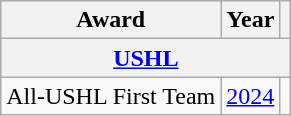<table class="wikitable">
<tr>
<th>Award</th>
<th>Year</th>
<th></th>
</tr>
<tr>
<th colspan="3"><a href='#'>USHL</a></th>
</tr>
<tr>
<td>All-USHL First Team</td>
<td><a href='#'>2024</a></td>
<td></td>
</tr>
</table>
